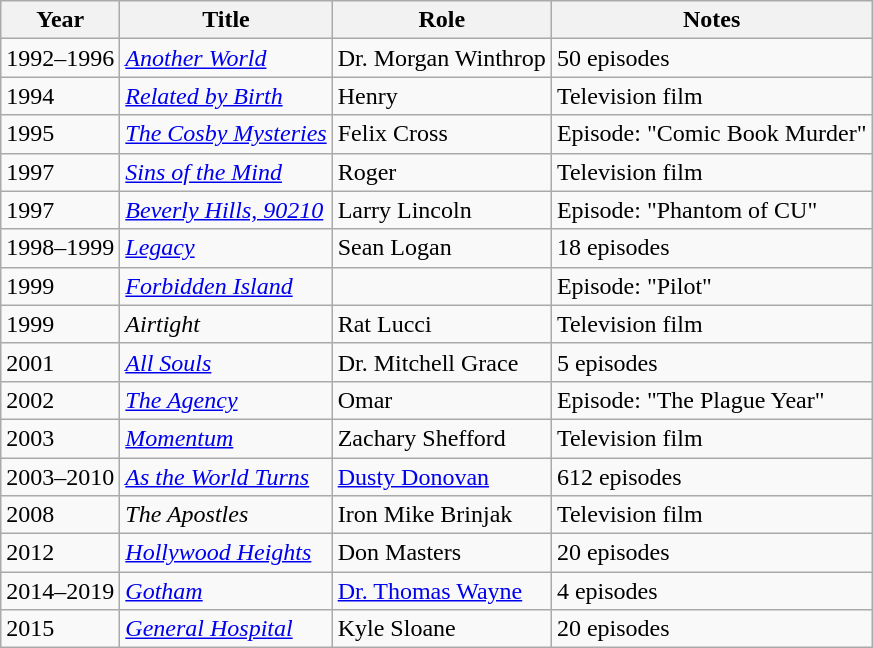<table class="wikitable sortable">
<tr>
<th>Year</th>
<th>Title</th>
<th>Role</th>
<th class="unsortable">Notes</th>
</tr>
<tr>
<td>1992–1996</td>
<td><em><a href='#'>Another World</a></em></td>
<td>Dr. Morgan Winthrop</td>
<td>50 episodes</td>
</tr>
<tr>
<td>1994</td>
<td><a href='#'><em>Related by Birth</em></a></td>
<td>Henry</td>
<td>Television film</td>
</tr>
<tr>
<td>1995</td>
<td><em><a href='#'>The Cosby Mysteries</a></em></td>
<td>Felix Cross</td>
<td>Episode: "Comic Book Murder"</td>
</tr>
<tr>
<td>1997</td>
<td><em><a href='#'>Sins of the Mind</a></em></td>
<td>Roger</td>
<td>Television film</td>
</tr>
<tr>
<td>1997</td>
<td><em><a href='#'>Beverly Hills, 90210</a></em></td>
<td>Larry Lincoln</td>
<td>Episode: "Phantom of CU"</td>
</tr>
<tr>
<td>1998–1999</td>
<td><em><a href='#'>Legacy</a></em></td>
<td>Sean Logan</td>
<td>18 episodes</td>
</tr>
<tr>
<td>1999</td>
<td><em><a href='#'>Forbidden Island</a></em></td>
<td></td>
<td>Episode: "Pilot"</td>
</tr>
<tr>
<td>1999</td>
<td><em>Airtight</em></td>
<td>Rat Lucci</td>
<td>Television film</td>
</tr>
<tr>
<td>2001</td>
<td><em><a href='#'>All Souls</a></em></td>
<td>Dr. Mitchell Grace</td>
<td>5 episodes</td>
</tr>
<tr>
<td>2002</td>
<td><em><a href='#'>The Agency</a></em></td>
<td>Omar</td>
<td>Episode: "The Plague Year"</td>
</tr>
<tr>
<td>2003</td>
<td><em><a href='#'>Momentum</a></em></td>
<td>Zachary Shefford</td>
<td>Television film</td>
</tr>
<tr>
<td>2003–2010</td>
<td><em><a href='#'>As the World Turns</a></em></td>
<td><a href='#'>Dusty Donovan</a></td>
<td>612 episodes</td>
</tr>
<tr>
<td>2008</td>
<td><em>The Apostles</em></td>
<td>Iron Mike Brinjak</td>
<td>Television film</td>
</tr>
<tr>
<td>2012</td>
<td><em><a href='#'>Hollywood Heights</a></em></td>
<td>Don Masters</td>
<td>20 episodes</td>
</tr>
<tr>
<td>2014–2019</td>
<td><em><a href='#'>Gotham</a></em></td>
<td><a href='#'>Dr. Thomas Wayne</a></td>
<td>4 episodes</td>
</tr>
<tr>
<td>2015</td>
<td><em><a href='#'>General Hospital</a></em></td>
<td>Kyle Sloane</td>
<td>20 episodes</td>
</tr>
</table>
